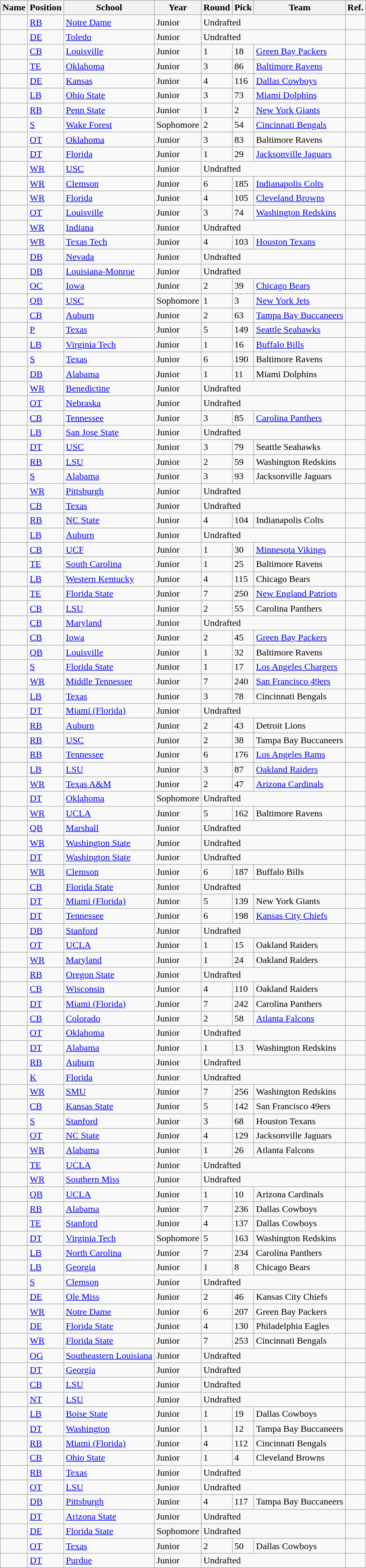<table class="wikitable sortable" style="text-align: left;">
<tr>
<th>Name</th>
<th>Position</th>
<th>School</th>
<th>Year</th>
<th>Round</th>
<th>Pick</th>
<th>Team</th>
<th class="unsortable">Ref.</th>
</tr>
<tr>
<td></td>
<td><a href='#'>RB</a></td>
<td><a href='#'>Notre Dame</a></td>
<td>Junior</td>
<td colspan=3>Undrafted</td>
<td></td>
</tr>
<tr>
<td></td>
<td><a href='#'>DE</a></td>
<td><a href='#'>Toledo</a></td>
<td> Junior</td>
<td colspan=3>Undrafted</td>
<td></td>
</tr>
<tr>
<td></td>
<td><a href='#'>CB</a></td>
<td><a href='#'>Louisville</a></td>
<td>Junior</td>
<td>1</td>
<td>18</td>
<td><a href='#'>Green Bay Packers</a></td>
<td></td>
</tr>
<tr>
<td></td>
<td><a href='#'>TE</a></td>
<td><a href='#'>Oklahoma</a></td>
<td> Junior</td>
<td>3</td>
<td>86</td>
<td><a href='#'>Baltimore Ravens</a></td>
<td></td>
</tr>
<tr>
<td></td>
<td><a href='#'>DE</a></td>
<td><a href='#'>Kansas</a></td>
<td>Junior</td>
<td>4</td>
<td>116</td>
<td><a href='#'>Dallas Cowboys</a></td>
<td></td>
</tr>
<tr>
<td></td>
<td><a href='#'>LB</a></td>
<td><a href='#'>Ohio State</a></td>
<td>Junior</td>
<td>3</td>
<td>73</td>
<td><a href='#'>Miami Dolphins</a></td>
<td></td>
</tr>
<tr>
<td></td>
<td><a href='#'>RB</a></td>
<td><a href='#'>Penn State</a></td>
<td>Junior</td>
<td>1</td>
<td>2</td>
<td><a href='#'>New York Giants</a></td>
<td></td>
</tr>
<tr>
<td></td>
<td><a href='#'>S</a></td>
<td><a href='#'>Wake Forest</a></td>
<td> Sophomore</td>
<td>2</td>
<td>54</td>
<td><a href='#'>Cincinnati Bengals</a></td>
<td></td>
</tr>
<tr>
<td></td>
<td><a href='#'>OT</a></td>
<td><a href='#'>Oklahoma</a></td>
<td> Junior</td>
<td>3</td>
<td>83</td>
<td>Baltimore Ravens</td>
<td></td>
</tr>
<tr>
<td></td>
<td><a href='#'>DT</a></td>
<td><a href='#'>Florida</a></td>
<td> Junior</td>
<td>1</td>
<td>29</td>
<td><a href='#'>Jacksonville Jaguars</a></td>
<td></td>
</tr>
<tr>
<td></td>
<td><a href='#'>WR</a></td>
<td><a href='#'>USC</a></td>
<td>Junior</td>
<td colspan=3>Undrafted</td>
<td></td>
</tr>
<tr>
<td></td>
<td><a href='#'>WR</a></td>
<td><a href='#'>Clemson</a></td>
<td> Junior</td>
<td>6</td>
<td>185</td>
<td><a href='#'>Indianapolis Colts</a></td>
<td></td>
</tr>
<tr>
<td></td>
<td><a href='#'>WR</a></td>
<td><a href='#'>Florida</a></td>
<td>Junior</td>
<td>4</td>
<td>105</td>
<td><a href='#'>Cleveland Browns</a></td>
<td></td>
</tr>
<tr>
<td></td>
<td><a href='#'>OT</a></td>
<td><a href='#'>Louisville</a></td>
<td>Junior</td>
<td>3</td>
<td>74</td>
<td><a href='#'>Washington Redskins</a></td>
<td></td>
</tr>
<tr>
<td></td>
<td><a href='#'>WR</a></td>
<td><a href='#'>Indiana</a></td>
<td> Junior</td>
<td colspan=3>Undrafted</td>
<td></td>
</tr>
<tr>
<td></td>
<td><a href='#'>WR</a></td>
<td><a href='#'>Texas Tech</a></td>
<td>Junior</td>
<td>4</td>
<td>103</td>
<td><a href='#'>Houston Texans</a></td>
<td></td>
</tr>
<tr>
<td></td>
<td><a href='#'>DB</a></td>
<td><a href='#'>Nevada</a></td>
<td>Junior</td>
<td colspan=3>Undrafted</td>
<td></td>
</tr>
<tr>
<td></td>
<td><a href='#'>DB</a></td>
<td><a href='#'>Louisiana-Monroe</a></td>
<td>Junior</td>
<td colspan=3>Undrafted</td>
<td></td>
</tr>
<tr>
<td></td>
<td><a href='#'>OC</a></td>
<td><a href='#'>Iowa</a></td>
<td>Junior</td>
<td>2</td>
<td>39</td>
<td><a href='#'>Chicago Bears</a></td>
<td></td>
</tr>
<tr>
<td></td>
<td><a href='#'>QB</a></td>
<td><a href='#'>USC</a></td>
<td> Sophomore</td>
<td>1</td>
<td>3</td>
<td><a href='#'>New York Jets</a></td>
<td></td>
</tr>
<tr>
<td></td>
<td><a href='#'>CB</a></td>
<td><a href='#'>Auburn</a></td>
<td>Junior</td>
<td>2</td>
<td>63</td>
<td><a href='#'>Tampa Bay Buccaneers</a></td>
<td></td>
</tr>
<tr>
<td></td>
<td><a href='#'>P</a></td>
<td><a href='#'>Texas</a></td>
<td>Junior</td>
<td>5</td>
<td>149</td>
<td><a href='#'>Seattle Seahawks</a></td>
<td></td>
</tr>
<tr>
<td></td>
<td><a href='#'>LB</a></td>
<td><a href='#'>Virginia Tech</a></td>
<td>Junior</td>
<td>1</td>
<td>16</td>
<td><a href='#'>Buffalo Bills</a></td>
<td></td>
</tr>
<tr>
<td></td>
<td><a href='#'>S</a></td>
<td><a href='#'>Texas</a></td>
<td>Junior</td>
<td>6</td>
<td>190</td>
<td>Baltimore Ravens</td>
<td></td>
</tr>
<tr>
<td></td>
<td><a href='#'>DB</a></td>
<td><a href='#'>Alabama</a></td>
<td>Junior</td>
<td>1</td>
<td>11</td>
<td>Miami Dolphins</td>
<td></td>
</tr>
<tr>
<td></td>
<td><a href='#'>WR</a></td>
<td><a href='#'>Benedictine</a></td>
<td>Junior</td>
<td colspan=3>Undrafted</td>
<td></td>
</tr>
<tr>
<td></td>
<td><a href='#'>OT</a></td>
<td><a href='#'>Nebraska</a></td>
<td>Junior</td>
<td colspan=3>Undrafted</td>
<td></td>
</tr>
<tr>
<td></td>
<td><a href='#'>CB</a></td>
<td><a href='#'>Tennessee</a></td>
<td> Junior</td>
<td>3</td>
<td>85</td>
<td><a href='#'>Carolina Panthers</a></td>
<td></td>
</tr>
<tr>
<td></td>
<td><a href='#'>LB</a></td>
<td><a href='#'>San Jose State</a></td>
<td>Junior</td>
<td colspan=3>Undrafted</td>
<td></td>
</tr>
<tr>
<td></td>
<td><a href='#'>DT</a></td>
<td><a href='#'>USC</a></td>
<td>Junior</td>
<td>3</td>
<td>79</td>
<td>Seattle Seahawks</td>
<td></td>
</tr>
<tr>
<td></td>
<td><a href='#'>RB</a></td>
<td><a href='#'>LSU</a></td>
<td>Junior</td>
<td>2</td>
<td>59</td>
<td>Washington Redskins</td>
<td></td>
</tr>
<tr>
<td></td>
<td><a href='#'>S</a></td>
<td><a href='#'>Alabama</a></td>
<td>Junior</td>
<td>3</td>
<td>93</td>
<td>Jacksonville Jaguars</td>
<td></td>
</tr>
<tr>
<td></td>
<td><a href='#'>WR</a></td>
<td><a href='#'>Pittsburgh</a></td>
<td>Junior</td>
<td colspan=3>Undrafted</td>
<td></td>
</tr>
<tr>
<td></td>
<td><a href='#'>CB</a></td>
<td><a href='#'>Texas</a></td>
<td>Junior</td>
<td colspan=3>Undrafted</td>
<td></td>
</tr>
<tr>
<td></td>
<td><a href='#'>RB</a></td>
<td><a href='#'>NC State</a></td>
<td>Junior</td>
<td>4</td>
<td>104</td>
<td>Indianapolis Colts</td>
<td></td>
</tr>
<tr>
<td></td>
<td><a href='#'>LB</a></td>
<td><a href='#'>Auburn</a></td>
<td>Junior</td>
<td colspan=3>Undrafted</td>
<td></td>
</tr>
<tr>
<td></td>
<td><a href='#'>CB</a></td>
<td><a href='#'>UCF</a></td>
<td>Junior</td>
<td>1</td>
<td>30</td>
<td><a href='#'>Minnesota Vikings</a></td>
<td></td>
</tr>
<tr>
<td></td>
<td><a href='#'>TE</a></td>
<td><a href='#'>South Carolina</a></td>
<td>Junior</td>
<td>1</td>
<td>25</td>
<td>Baltimore Ravens</td>
<td></td>
</tr>
<tr>
<td></td>
<td><a href='#'>LB</a></td>
<td><a href='#'>Western Kentucky</a></td>
<td> Junior</td>
<td>4</td>
<td>115</td>
<td>Chicago Bears</td>
<td></td>
</tr>
<tr>
<td></td>
<td><a href='#'>TE</a></td>
<td><a href='#'>Florida State</a></td>
<td> Junior</td>
<td>7</td>
<td>250</td>
<td><a href='#'>New England Patriots</a></td>
<td></td>
</tr>
<tr>
<td></td>
<td><a href='#'>CB</a></td>
<td><a href='#'>LSU</a></td>
<td> Junior</td>
<td>2</td>
<td>55</td>
<td>Carolina Panthers</td>
<td></td>
</tr>
<tr>
<td></td>
<td><a href='#'>CB</a></td>
<td><a href='#'>Maryland</a></td>
<td> Junior</td>
<td colspan=3>Undrafted</td>
<td></td>
</tr>
<tr>
<td></td>
<td><a href='#'>CB</a></td>
<td><a href='#'>Iowa</a></td>
<td> Junior</td>
<td>2</td>
<td>45</td>
<td><a href='#'>Green Bay Packers</a></td>
<td></td>
</tr>
<tr>
<td></td>
<td><a href='#'>QB</a></td>
<td><a href='#'>Louisville</a></td>
<td>Junior</td>
<td>1</td>
<td>32</td>
<td>Baltimore Ravens</td>
<td></td>
</tr>
<tr>
<td></td>
<td><a href='#'>S</a></td>
<td><a href='#'>Florida State</a></td>
<td>Junior</td>
<td>1</td>
<td>17</td>
<td><a href='#'>Los Angeles Chargers</a></td>
<td></td>
</tr>
<tr>
<td></td>
<td><a href='#'>WR</a></td>
<td><a href='#'>Middle Tennessee</a></td>
<td> Junior</td>
<td>7</td>
<td>240</td>
<td><a href='#'>San Francisco 49ers</a></td>
<td></td>
</tr>
<tr>
<td></td>
<td><a href='#'>LB</a></td>
<td><a href='#'>Texas</a></td>
<td>Junior</td>
<td>3</td>
<td>78</td>
<td>Cincinnati Bengals</td>
<td></td>
</tr>
<tr>
<td></td>
<td><a href='#'>DT</a></td>
<td><a href='#'>Miami (Florida)</a></td>
<td> Junior</td>
<td colspan=3>Undrafted</td>
<td></td>
</tr>
<tr>
<td></td>
<td><a href='#'>RB</a></td>
<td><a href='#'>Auburn</a></td>
<td>Junior</td>
<td>2</td>
<td>43</td>
<td>Detroit Lions</td>
<td></td>
</tr>
<tr>
<td></td>
<td><a href='#'>RB</a></td>
<td><a href='#'>USC</a></td>
<td>Junior</td>
<td>2</td>
<td>38</td>
<td>Tampa Bay Buccaneers</td>
<td></td>
</tr>
<tr>
<td></td>
<td><a href='#'>RB</a></td>
<td><a href='#'>Tennessee</a></td>
<td>Junior</td>
<td>6</td>
<td>176</td>
<td><a href='#'>Los Angeles Rams</a></td>
<td></td>
</tr>
<tr>
<td></td>
<td><a href='#'>LB</a></td>
<td><a href='#'>LSU</a></td>
<td>Junior</td>
<td>3</td>
<td>87</td>
<td><a href='#'>Oakland Raiders</a></td>
<td></td>
</tr>
<tr>
<td></td>
<td><a href='#'>WR</a></td>
<td><a href='#'>Texas A&M</a></td>
<td>Junior</td>
<td>2</td>
<td>47</td>
<td><a href='#'>Arizona Cardinals</a></td>
<td></td>
</tr>
<tr>
<td></td>
<td><a href='#'>DT</a></td>
<td><a href='#'>Oklahoma</a></td>
<td> Sophomore</td>
<td colspan=3>Undrafted</td>
<td></td>
</tr>
<tr>
<td></td>
<td><a href='#'>WR</a></td>
<td><a href='#'>UCLA</a></td>
<td> Junior</td>
<td>5</td>
<td>162</td>
<td>Baltimore Ravens</td>
<td></td>
</tr>
<tr>
<td></td>
<td><a href='#'>QB</a></td>
<td><a href='#'>Marshall</a></td>
<td>Junior</td>
<td colspan=3>Undrafted</td>
<td></td>
</tr>
<tr>
<td></td>
<td><a href='#'>WR</a></td>
<td><a href='#'>Washington State</a></td>
<td>Junior</td>
<td colspan=3>Undrafted</td>
<td></td>
</tr>
<tr>
<td></td>
<td><a href='#'>DT</a></td>
<td><a href='#'>Washington State</a></td>
<td> Junior</td>
<td colspan=3>Undrafted</td>
<td></td>
</tr>
<tr>
<td></td>
<td><a href='#'>WR</a></td>
<td><a href='#'>Clemson</a></td>
<td>Junior</td>
<td>6</td>
<td>187</td>
<td>Buffalo Bills</td>
<td></td>
</tr>
<tr>
<td></td>
<td><a href='#'>CB</a></td>
<td><a href='#'>Florida State</a></td>
<td> Junior</td>
<td colspan=3>Undrafted</td>
<td></td>
</tr>
<tr>
<td></td>
<td><a href='#'>DT</a></td>
<td><a href='#'>Miami (Florida)</a></td>
<td>Junior</td>
<td>5</td>
<td>139</td>
<td>New York Giants</td>
<td></td>
</tr>
<tr>
<td></td>
<td><a href='#'>DT</a></td>
<td><a href='#'>Tennessee</a></td>
<td>Junior</td>
<td>6</td>
<td>198</td>
<td><a href='#'>Kansas City Chiefs</a></td>
<td></td>
</tr>
<tr>
<td></td>
<td><a href='#'>DB</a></td>
<td><a href='#'>Stanford</a></td>
<td>Junior</td>
<td colspan=3>Undrafted</td>
<td></td>
</tr>
<tr>
<td></td>
<td><a href='#'>OT</a></td>
<td><a href='#'>UCLA</a></td>
<td> Junior</td>
<td>1</td>
<td>15</td>
<td>Oakland Raiders</td>
<td></td>
</tr>
<tr>
<td></td>
<td><a href='#'>WR</a></td>
<td><a href='#'>Maryland</a></td>
<td> Junior</td>
<td>1</td>
<td>24</td>
<td>Oakland Raiders</td>
<td></td>
</tr>
<tr>
<td></td>
<td><a href='#'>RB</a></td>
<td><a href='#'>Oregon State</a></td>
<td> Junior</td>
<td colspan=3>Undrafted</td>
<td></td>
</tr>
<tr>
<td></td>
<td><a href='#'>CB</a></td>
<td><a href='#'>Wisconsin</a></td>
<td> Junior</td>
<td>4</td>
<td>110</td>
<td>Oakland Raiders</td>
<td></td>
</tr>
<tr>
<td></td>
<td><a href='#'>DT</a></td>
<td><a href='#'>Miami (Florida)</a></td>
<td>Junior</td>
<td>7</td>
<td>242</td>
<td>Carolina Panthers</td>
<td></td>
</tr>
<tr>
<td></td>
<td><a href='#'>CB</a></td>
<td><a href='#'>Colorado</a></td>
<td>Junior</td>
<td>2</td>
<td>58</td>
<td><a href='#'>Atlanta Falcons</a></td>
<td></td>
</tr>
<tr>
<td></td>
<td><a href='#'>OT</a></td>
<td><a href='#'>Oklahoma</a></td>
<td> Junior</td>
<td colspan=3>Undrafted</td>
<td></td>
</tr>
<tr>
<td></td>
<td><a href='#'>DT</a></td>
<td><a href='#'>Alabama</a></td>
<td>Junior</td>
<td>1</td>
<td>13</td>
<td>Washington Redskins</td>
<td></td>
</tr>
<tr>
<td></td>
<td><a href='#'>RB</a></td>
<td><a href='#'>Auburn</a></td>
<td> Junior</td>
<td colspan=3>Undrafted</td>
<td></td>
</tr>
<tr>
<td></td>
<td><a href='#'>K</a></td>
<td><a href='#'>Florida</a></td>
<td> Junior</td>
<td colspan=3>Undrafted</td>
<td></td>
</tr>
<tr>
<td></td>
<td><a href='#'>WR</a></td>
<td><a href='#'>SMU</a></td>
<td> Junior</td>
<td>7</td>
<td>256</td>
<td>Washington Redskins</td>
<td></td>
</tr>
<tr>
<td></td>
<td><a href='#'>CB</a></td>
<td><a href='#'>Kansas State</a></td>
<td> Junior</td>
<td>5</td>
<td>142</td>
<td>San Francisco 49ers</td>
<td></td>
</tr>
<tr>
<td></td>
<td><a href='#'>S</a></td>
<td><a href='#'>Stanford</a></td>
<td>Junior</td>
<td>3</td>
<td>68</td>
<td>Houston Texans</td>
<td></td>
</tr>
<tr>
<td></td>
<td><a href='#'>OT</a></td>
<td><a href='#'>NC State</a></td>
<td> Junior</td>
<td>4</td>
<td>129</td>
<td>Jacksonville Jaguars</td>
<td></td>
</tr>
<tr>
<td></td>
<td><a href='#'>WR</a></td>
<td><a href='#'>Alabama</a></td>
<td>Junior</td>
<td>1</td>
<td>26</td>
<td>Atlanta Falcons</td>
<td></td>
</tr>
<tr>
<td></td>
<td><a href='#'>TE</a></td>
<td><a href='#'>UCLA</a></td>
<td> Junior</td>
<td colspan=3>Undrafted</td>
<td></td>
</tr>
<tr>
<td></td>
<td><a href='#'>WR</a></td>
<td><a href='#'>Southern Miss</a></td>
<td> Junior</td>
<td colspan=3>Undrafted</td>
<td></td>
</tr>
<tr>
<td></td>
<td><a href='#'>QB</a></td>
<td><a href='#'>UCLA</a></td>
<td>Junior</td>
<td>1</td>
<td>10</td>
<td>Arizona Cardinals</td>
<td></td>
</tr>
<tr>
<td></td>
<td><a href='#'>RB</a></td>
<td><a href='#'>Alabama</a></td>
<td>Junior</td>
<td>7</td>
<td>236</td>
<td>Dallas Cowboys</td>
<td></td>
</tr>
<tr>
<td></td>
<td><a href='#'>TE</a></td>
<td><a href='#'>Stanford</a></td>
<td> Junior</td>
<td>4</td>
<td>137</td>
<td>Dallas Cowboys</td>
<td></td>
</tr>
<tr>
<td></td>
<td><a href='#'>DT</a></td>
<td><a href='#'>Virginia Tech</a></td>
<td> Sophomore</td>
<td>5</td>
<td>163</td>
<td>Washington Redskins</td>
<td></td>
</tr>
<tr>
<td></td>
<td><a href='#'>LB</a></td>
<td><a href='#'>North Carolina</a></td>
<td>Junior</td>
<td>7</td>
<td>234</td>
<td>Carolina Panthers</td>
<td></td>
</tr>
<tr>
<td></td>
<td><a href='#'>LB</a></td>
<td><a href='#'>Georgia</a></td>
<td>Junior</td>
<td>1</td>
<td>8</td>
<td>Chicago Bears</td>
<td></td>
</tr>
<tr>
<td></td>
<td><a href='#'>S</a></td>
<td><a href='#'>Clemson</a></td>
<td>Junior</td>
<td colspan=3>Undrafted</td>
<td></td>
</tr>
<tr>
<td></td>
<td><a href='#'>DE</a></td>
<td><a href='#'>Ole Miss</a></td>
<td> Junior</td>
<td>2</td>
<td>46</td>
<td>Kansas City Chiefs</td>
<td></td>
</tr>
<tr>
<td></td>
<td><a href='#'>WR</a></td>
<td><a href='#'>Notre Dame</a></td>
<td>Junior</td>
<td>6</td>
<td>207</td>
<td>Green Bay Packers</td>
<td></td>
</tr>
<tr>
<td></td>
<td><a href='#'>DE</a></td>
<td><a href='#'>Florida State</a></td>
<td>Junior</td>
<td>4</td>
<td>130</td>
<td>Philadelphia Eagles</td>
<td></td>
</tr>
<tr>
<td></td>
<td><a href='#'>WR</a></td>
<td><a href='#'>Florida State</a></td>
<td>Junior</td>
<td>7</td>
<td>253</td>
<td>Cincinnati Bengals</td>
<td></td>
</tr>
<tr>
<td></td>
<td><a href='#'>OG</a></td>
<td><a href='#'>Southeastern Louisiana</a></td>
<td>Junior</td>
<td colspan=3>Undrafted</td>
<td></td>
</tr>
<tr>
<td></td>
<td><a href='#'>DT</a></td>
<td><a href='#'>Georgia</a></td>
<td>Junior</td>
<td colspan=3>Undrafted</td>
<td></td>
</tr>
<tr>
<td></td>
<td><a href='#'>CB</a></td>
<td><a href='#'>LSU</a></td>
<td>Junior</td>
<td colspan=3>Undrafted</td>
<td></td>
</tr>
<tr>
<td></td>
<td><a href='#'>NT</a></td>
<td><a href='#'>LSU</a></td>
<td> Junior</td>
<td colspan=3>Undrafted</td>
<td></td>
</tr>
<tr>
<td></td>
<td><a href='#'>LB</a></td>
<td><a href='#'>Boise State</a></td>
<td> Junior</td>
<td>1</td>
<td>19</td>
<td>Dallas Cowboys</td>
<td></td>
</tr>
<tr>
<td></td>
<td><a href='#'>DT</a></td>
<td><a href='#'>Washington</a></td>
<td> Junior</td>
<td>1</td>
<td>12</td>
<td>Tampa Bay Buccaneers</td>
<td></td>
</tr>
<tr>
<td></td>
<td><a href='#'>RB</a></td>
<td><a href='#'>Miami (Florida)</a></td>
<td>Junior</td>
<td>4</td>
<td>112</td>
<td>Cincinnati Bengals</td>
<td></td>
</tr>
<tr>
<td></td>
<td><a href='#'>CB</a></td>
<td><a href='#'>Ohio State</a></td>
<td>Junior</td>
<td>1</td>
<td>4</td>
<td>Cleveland Browns</td>
<td></td>
</tr>
<tr>
<td></td>
<td><a href='#'>RB</a></td>
<td><a href='#'>Texas</a></td>
<td>Junior</td>
<td colspan=3>Undrafted</td>
<td></td>
</tr>
<tr>
<td></td>
<td><a href='#'>OT</a></td>
<td><a href='#'>LSU</a></td>
<td>Junior</td>
<td colspan=3>Undrafted</td>
<td></td>
</tr>
<tr>
<td></td>
<td><a href='#'>DB</a></td>
<td><a href='#'>Pittsburgh</a></td>
<td>Junior</td>
<td>4</td>
<td>117</td>
<td>Tampa Bay Buccaneers</td>
<td></td>
</tr>
<tr>
<td></td>
<td><a href='#'>DT</a></td>
<td><a href='#'>Arizona State</a></td>
<td>Junior</td>
<td colspan=3>Undrafted</td>
<td></td>
</tr>
<tr>
<td></td>
<td><a href='#'>DE</a></td>
<td><a href='#'>Florida State</a></td>
<td> Sophomore</td>
<td colspan=3>Undrafted</td>
<td></td>
</tr>
<tr>
<td></td>
<td><a href='#'>OT</a></td>
<td><a href='#'>Texas</a></td>
<td>Junior</td>
<td>2</td>
<td>50</td>
<td>Dallas Cowboys</td>
<td></td>
</tr>
<tr>
<td></td>
<td><a href='#'>DT</a></td>
<td><a href='#'>Purdue</a></td>
<td>Junior</td>
<td colspan=3>Undrafted</td>
<td></td>
</tr>
</table>
